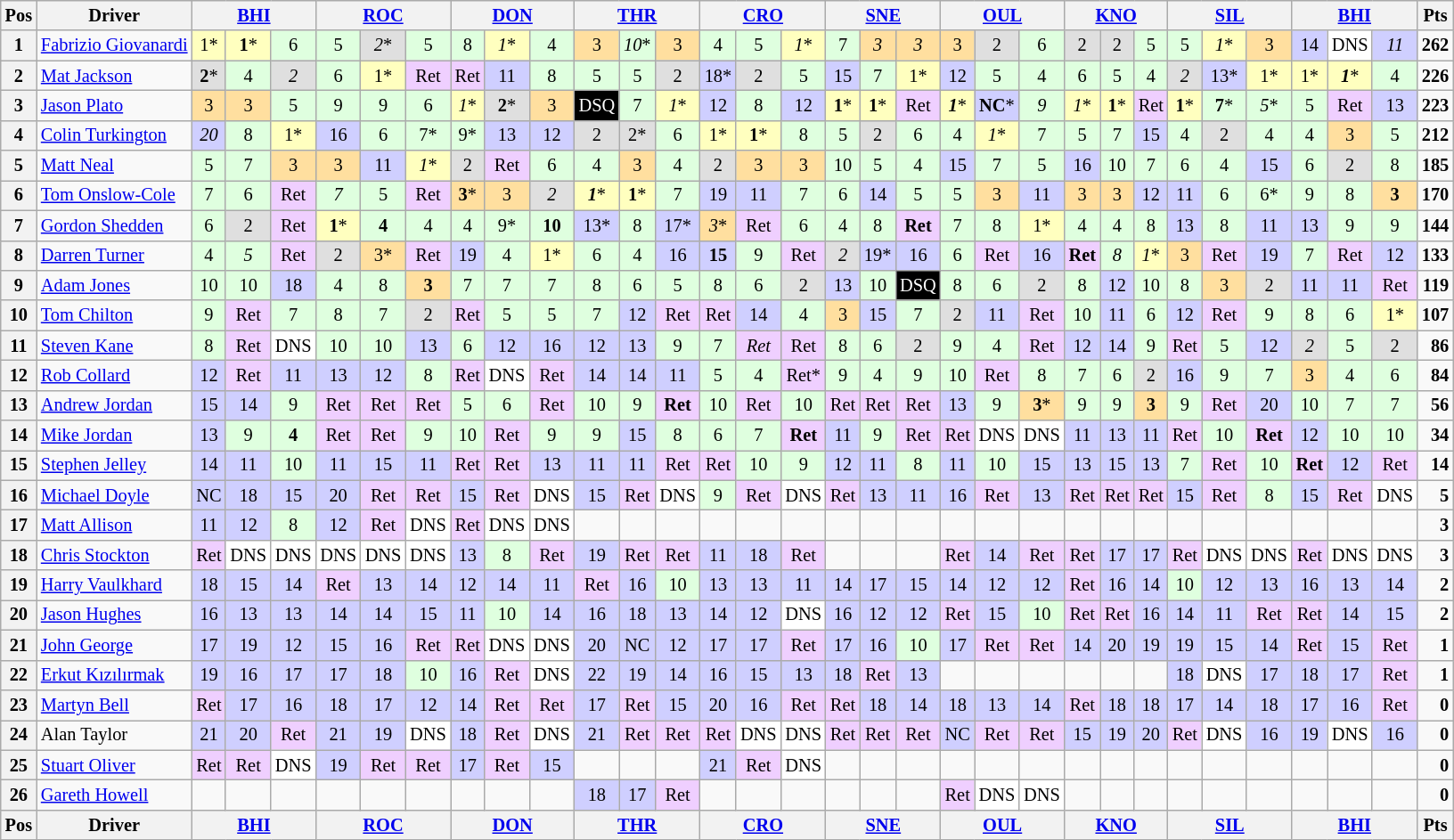<table class="wikitable" style="font-size: 85%; text-align: center;">
<tr valign="top">
<th valign="middle">Pos</th>
<th valign="middle">Driver</th>
<th colspan="3"><a href='#'>BHI</a></th>
<th colspan="3"><a href='#'>ROC</a></th>
<th colspan="3"><a href='#'>DON</a></th>
<th colspan="3"><a href='#'>THR</a></th>
<th colspan="3"><a href='#'>CRO</a></th>
<th colspan="3"><a href='#'>SNE</a></th>
<th colspan="3"><a href='#'>OUL</a></th>
<th colspan="3"><a href='#'>KNO</a></th>
<th colspan="3"><a href='#'>SIL</a></th>
<th colspan="3"><a href='#'>BHI</a></th>
<th valign=middle>Pts</th>
</tr>
<tr>
<th>1</th>
<td align=left nowrap> <a href='#'>Fabrizio Giovanardi</a></td>
<td style="background-color:#FFFFBF">1*</td>
<td style="background-color:#FFFFBF"><strong>1</strong>*</td>
<td style="background-color:#DFFFDF">6</td>
<td style="background-color:#DFFFDF">5</td>
<td style="background-color:#DFDFDF"><em>2</em>*</td>
<td style="background-color:#DFFFDF">5</td>
<td style="background-color:#DFFFDF">8</td>
<td style="background-color:#FFFFBF"><em>1</em>*</td>
<td style="background-color:#DFFFDF">4</td>
<td style="background-color:#FFDF9F">3</td>
<td style="background-color:#DFFFDF"><em>10</em>*</td>
<td style="background-color:#FFDF9F">3</td>
<td style="background-color:#DFFFDF">4</td>
<td style="background-color:#DFFFDF">5</td>
<td style="background-color:#FFFFBF"><em>1</em>*</td>
<td style="background-color:#DFFFDF">7</td>
<td style="background-color:#FFDF9F"><em>3</em></td>
<td style="background-color:#FFDF9F"><em>3</em></td>
<td style="background-color:#FFDF9F">3</td>
<td style="background-color:#DFDFDF">2</td>
<td style="background-color:#DFFFDF">6</td>
<td style="background-color:#DFDFDF">2</td>
<td style="background-color:#DFDFDF">2</td>
<td style="background-color:#DFFFDF">5</td>
<td style="background-color:#DFFFDF">5</td>
<td style="background-color:#FFFFBF"><em>1</em>*</td>
<td style="background-color:#FFDF9F">3</td>
<td style="background-color:#CFCFFF">14</td>
<td style="background-color:white">DNS</td>
<td style="background-color:#CFCFFF"><em>11</em></td>
<td align=right><strong>262</strong></td>
</tr>
<tr>
<th>2</th>
<td align=left> <a href='#'>Mat Jackson</a></td>
<td style="background-color:#DFDFDF"><strong>2</strong>*</td>
<td style="background-color:#DFFFDF">4</td>
<td style="background-color:#DFDFDF"><em>2</em></td>
<td style="background-color:#DFFFDF">6</td>
<td style="background-color:#FFFFBF">1*</td>
<td style="background-color:#EFCFFF">Ret</td>
<td style="background-color:#EFCFFF">Ret</td>
<td style="background-color:#CFCFFF">11</td>
<td style="background-color:#DFFFDF">8</td>
<td style="background-color:#DFFFDF">5</td>
<td style="background-color:#DFFFDF">5</td>
<td style="background-color:#DFDFDF">2</td>
<td style="background-color:#CFCFFF">18*</td>
<td style="background-color:#DFDFDF">2</td>
<td style="background-color:#DFFFDF">5</td>
<td style="background-color:#CFCFFF">15</td>
<td style="background-color:#DFFFDF">7</td>
<td style="background-color:#FFFFBF">1*</td>
<td style="background-color:#CFCFFF">12</td>
<td style="background-color:#DFFFDF">5</td>
<td style="background-color:#DFFFDF">4</td>
<td style="background-color:#DFFFDF">6</td>
<td style="background-color:#DFFFDF">5</td>
<td style="background-color:#DFFFDF">4</td>
<td style="background-color:#DFDFDF"><em>2</em></td>
<td style="background-color:#CFCFFF">13*</td>
<td style="background-color:#FFFFBF">1*</td>
<td style="background-color:#FFFFBF">1*</td>
<td style="background-color:#FFFFBF"><strong><em>1</em></strong>*</td>
<td style="background-color:#DFFFDF">4</td>
<td align=right><strong>226</strong></td>
</tr>
<tr>
<th>3</th>
<td align=left> <a href='#'>Jason Plato</a></td>
<td style="background-color:#FFDF9F">3</td>
<td style="background-color:#FFDF9F">3</td>
<td style="background-color:#DFFFDF">5</td>
<td style="background-color:#DFFFDF">9</td>
<td style="background-color:#DFFFDF">9</td>
<td style="background-color:#DFFFDF">6</td>
<td style="background-color:#FFFFBF"><em>1</em>*</td>
<td style="background-color:#DFDFDF"><strong>2</strong>*</td>
<td style="background-color:#FFDF9F">3</td>
<td style="background:black; color:white">DSQ</td>
<td style="background-color:#DFFFDF">7</td>
<td style="background-color:#FFFFBF"><em>1</em>*</td>
<td style="background-color:#CFCFFF">12</td>
<td style="background-color:#DFFFDF">8</td>
<td style="background-color:#CFCFFF">12</td>
<td style="background-color:#FFFFBF"><strong>1</strong>*</td>
<td style="background-color:#FFFFBF"><strong>1</strong>*</td>
<td style="background-color:#EFCFFF">Ret</td>
<td style="background-color:#FFFFBF"><strong><em>1</em></strong>*</td>
<td style="background-color:#CFCFFF"><strong>NC</strong>*</td>
<td style="background-color:#DFFFDF"><em>9</em></td>
<td style="background-color:#FFFFBF"><em>1</em>*</td>
<td style="background-color:#FFFFBF"><strong>1</strong>*</td>
<td style="background-color:#EFCFFF">Ret</td>
<td style="background-color:#FFFFBF"><strong>1</strong>*</td>
<td style="background-color:#DFFFDF"><strong>7</strong>*</td>
<td style="background-color:#DFFFDF"><em>5</em>*</td>
<td style="background-color:#DFFFDF">5</td>
<td style="background-color:#EFCFFF">Ret</td>
<td style="background-color:#CFCFFF">13</td>
<td align=right><strong>223</strong></td>
</tr>
<tr>
<th>4</th>
<td align=left> <a href='#'>Colin Turkington</a></td>
<td style="background-color:#CFCFFF"><em>20</em></td>
<td style="background-color:#DFFFDF">8</td>
<td style="background-color:#FFFFBF">1*</td>
<td style="background-color:#CFCFFF">16</td>
<td style="background-color:#DFFFDF">6</td>
<td style="background-color:#DFFFDF">7*</td>
<td style="background-color:#DFFFDF">9*</td>
<td style="background-color:#CFCFFF">13</td>
<td style="background-color:#CFCFFF">12</td>
<td style="background-color:#DFDFDF">2</td>
<td style="background-color:#DFDFDF">2*</td>
<td style="background-color:#DFFFDF">6</td>
<td style="background-color:#FFFFBF">1*</td>
<td style="background-color:#FFFFBF"><strong>1</strong>*</td>
<td style="background-color:#DFFFDF">8</td>
<td style="background-color:#DFFFDF">5</td>
<td style="background-color:#DFDFDF">2</td>
<td style="background-color:#DFFFDF">6</td>
<td style="background-color:#DFFFDF">4</td>
<td style="background-color:#FFFFBF"><em>1</em>*</td>
<td style="background-color:#DFFFDF">7</td>
<td style="background-color:#DFFFDF">5</td>
<td style="background-color:#DFFFDF">7</td>
<td style="background-color:#CFCFFF">15</td>
<td style="background-color:#DFFFDF">4</td>
<td style="background-color:#DFDFDF">2</td>
<td style="background-color:#DFFFDF">4</td>
<td style="background-color:#DFFFDF">4</td>
<td style="background-color:#FFDF9F">3</td>
<td style="background-color:#DFFFDF">5</td>
<td align=right><strong>212</strong></td>
</tr>
<tr>
<th>5</th>
<td align=left> <a href='#'>Matt Neal</a></td>
<td style="background-color:#DFFFDF">5</td>
<td style="background-color:#DFFFDF">7</td>
<td style="background-color:#FFDF9F">3</td>
<td style="background-color:#FFDF9F">3</td>
<td style="background-color:#CFCFFF">11</td>
<td style="background-color:#FFFFBF"><em>1</em>*</td>
<td style="background-color:#DFDFDF">2</td>
<td style="background-color:#EFCFFF">Ret</td>
<td style="background-color:#DFFFDF">6</td>
<td style="background-color:#DFFFDF">4</td>
<td style="background-color:#FFDF9F">3</td>
<td style="background-color:#DFFFDF">4</td>
<td style="background-color:#DFDFDF">2</td>
<td style="background-color:#FFDF9F">3</td>
<td style="background-color:#FFDF9F">3</td>
<td style="background-color:#DFFFDF">10</td>
<td style="background-color:#DFFFDF">5</td>
<td style="background-color:#DFFFDF">4</td>
<td style="background-color:#CFCFFF">15</td>
<td style="background-color:#DFFFDF">7</td>
<td style="background-color:#DFFFDF">5</td>
<td style="background-color:#CFCFFF">16</td>
<td style="background-color:#DFFFDF">10</td>
<td style="background-color:#DFFFDF">7</td>
<td style="background-color:#DFFFDF">6</td>
<td style="background-color:#DFFFDF">4</td>
<td style="background-color:#CFCFFF">15</td>
<td style="background-color:#DFFFDF">6</td>
<td style="background-color:#DFDFDF">2</td>
<td style="background-color:#DFFFDF">8</td>
<td align=right><strong>185</strong></td>
</tr>
<tr>
<th>6</th>
<td align=left> <a href='#'>Tom Onslow-Cole</a></td>
<td style="background-color:#DFFFDF">7</td>
<td style="background-color:#DFFFDF">6</td>
<td style="background-color:#EFCFFF">Ret</td>
<td style="background-color:#DFFFDF"><em>7</em></td>
<td style="background-color:#DFFFDF">5</td>
<td style="background-color:#EFCFFF">Ret</td>
<td style="background-color:#FFDF9F"><strong>3</strong>*</td>
<td style="background-color:#FFDF9F">3</td>
<td style="background-color:#DFDFDF"><em>2</em></td>
<td style="background-color:#FFFFBF"><strong><em>1</em></strong>*</td>
<td style="background-color:#FFFFBF"><strong>1</strong>*</td>
<td style="background-color:#DFFFDF">7</td>
<td style="background-color:#CFCFFF">19</td>
<td style="background-color:#CFCFFF">11</td>
<td style="background-color:#DFFFDF">7</td>
<td style="background-color:#DFFFDF">6</td>
<td style="background-color:#CFCFFF">14</td>
<td style="background-color:#DFFFDF">5</td>
<td style="background-color:#DFFFDF">5</td>
<td style="background-color:#FFDF9F">3</td>
<td style="background-color:#CFCFFF">11</td>
<td style="background-color:#FFDF9F">3</td>
<td style="background-color:#FFDF9F">3</td>
<td style="background-color:#CFCFFF">12</td>
<td style="background-color:#CFCFFF">11</td>
<td style="background-color:#DFFFDF">6</td>
<td style="background-color:#DFFFDF">6*</td>
<td style="background-color:#DFFFDF">9</td>
<td style="background-color:#DFFFDF">8</td>
<td style="background-color:#FFDF9F"><strong>3</strong></td>
<td align=right><strong>170</strong></td>
</tr>
<tr>
<th>7</th>
<td align=left> <a href='#'>Gordon Shedden</a></td>
<td style="background-color:#DFFFDF">6</td>
<td style="background-color:#DFDFDF">2</td>
<td style="background-color:#EFCFFF">Ret</td>
<td style="background-color:#FFFFBF"><strong>1</strong>*</td>
<td style="background-color:#DFFFDF"><strong>4</strong></td>
<td style="background-color:#DFFFDF">4</td>
<td style="background-color:#DFFFDF">4</td>
<td style="background-color:#DFFFDF">9*</td>
<td style="background-color:#DFFFDF"><strong>10</strong></td>
<td style="background-color:#CFCFFF">13*</td>
<td style="background-color:#DFFFDF">8</td>
<td style="background-color:#CFCFFF">17*</td>
<td style="background-color:#FFDF9F"><em>3</em>*</td>
<td style="background-color:#EFCFFF">Ret</td>
<td style="background-color:#DFFFDF">6</td>
<td style="background-color:#DFFFDF">4</td>
<td style="background-color:#DFFFDF">8</td>
<td style="background-color:#EFCFFF"><strong>Ret</strong></td>
<td style="background-color:#DFFFDF">7</td>
<td style="background-color:#DFFFDF">8</td>
<td style="background-color:#FFFFBF">1*</td>
<td style="background-color:#DFFFDF">4</td>
<td style="background-color:#DFFFDF">4</td>
<td style="background-color:#DFFFDF">8</td>
<td style="background-color:#CFCFFF">13</td>
<td style="background-color:#DFFFDF">8</td>
<td style="background-color:#CFCFFF">11</td>
<td style="background-color:#CFCFFF">13</td>
<td style="background-color:#DFFFDF">9</td>
<td style="background-color:#DFFFDF">9</td>
<td align=right><strong>144</strong></td>
</tr>
<tr>
<th>8</th>
<td align=left> <a href='#'>Darren Turner</a></td>
<td style="background-color:#DFFFDF">4</td>
<td style="background-color:#DFFFDF"><em>5</em></td>
<td style="background-color:#EFCFFF">Ret</td>
<td style="background-color:#DFDFDF">2</td>
<td style="background-color:#FFDF9F">3*</td>
<td style="background-color:#EFCFFF">Ret</td>
<td style="background-color:#CFCFFF">19</td>
<td style="background-color:#DFFFDF">4</td>
<td style="background-color:#FFFFBF">1*</td>
<td style="background-color:#DFFFDF">6</td>
<td style="background-color:#DFFFDF">4</td>
<td style="background-color:#CFCFFF">16</td>
<td style="background-color:#CFCFFF"><strong>15</strong></td>
<td style="background-color:#DFFFDF">9</td>
<td style="background-color:#EFCFFF">Ret</td>
<td style="background-color:#DFDFDF"><em>2</em></td>
<td style="background-color:#CFCFFF">19*</td>
<td style="background-color:#CFCFFF">16</td>
<td style="background-color:#DFFFDF">6</td>
<td style="background-color:#EFCFFF">Ret</td>
<td style="background-color:#CFCFFF">16</td>
<td style="background-color:#EFCFFF"><strong>Ret</strong></td>
<td style="background-color:#DFFFDF"><em>8</em></td>
<td style="background-color:#FFFFBF"><em>1</em>*</td>
<td style="background-color:#FFDF9F">3</td>
<td style="background-color:#EFCFFF">Ret</td>
<td style="background-color:#CFCFFF">19</td>
<td style="background-color:#DFFFDF">7</td>
<td style="background-color:#EFCFFF">Ret</td>
<td style="background-color:#CFCFFF">12</td>
<td align=right><strong>133</strong></td>
</tr>
<tr>
<th>9</th>
<td align=left> <a href='#'>Adam Jones</a></td>
<td style="background-color:#DFFFDF">10</td>
<td style="background-color:#DFFFDF">10</td>
<td style="background-color:#CFCFFF">18</td>
<td style="background-color:#DFFFDF">4</td>
<td style="background-color:#DFFFDF">8</td>
<td style="background-color:#FFDF9F"><strong>3</strong></td>
<td style="background-color:#DFFFDF">7</td>
<td style="background-color:#DFFFDF">7</td>
<td style="background-color:#DFFFDF">7</td>
<td style="background-color:#DFFFDF">8</td>
<td style="background-color:#DFFFDF">6</td>
<td style="background-color:#DFFFDF">5</td>
<td style="background-color:#DFFFDF">8</td>
<td style="background-color:#DFFFDF">6</td>
<td style="background-color:#DFDFDF">2</td>
<td style="background-color:#CFCFFF">13</td>
<td style="background-color:#DFFFDF">10</td>
<td style="background:black; color:white">DSQ</td>
<td style="background-color:#DFFFDF">8</td>
<td style="background-color:#DFFFDF">6</td>
<td style="background-color:#DFDFDF">2</td>
<td style="background-color:#DFFFDF">8</td>
<td style="background-color:#CFCFFF">12</td>
<td style="background-color:#DFFFDF">10</td>
<td style="background-color:#DFFFDF">8</td>
<td style="background-color:#FFDF9F">3</td>
<td style="background-color:#DFDFDF">2</td>
<td style="background-color:#CFCFFF">11</td>
<td style="background-color:#CFCFFF">11</td>
<td style="background-color:#EFCFFF">Ret</td>
<td align=right><strong>119</strong></td>
</tr>
<tr>
<th>10</th>
<td align=left> <a href='#'>Tom Chilton</a></td>
<td style="background-color:#DFFFDF">9</td>
<td style="background-color:#EFCFFF">Ret</td>
<td style="background-color:#DFFFDF">7</td>
<td style="background-color:#DFFFDF">8</td>
<td style="background-color:#DFFFDF">7</td>
<td style="background-color:#DFDFDF">2</td>
<td style="background-color:#EFCFFF">Ret</td>
<td style="background-color:#DFFFDF">5</td>
<td style="background-color:#DFFFDF">5</td>
<td style="background-color:#DFFFDF">7</td>
<td style="background-color:#CFCFFF">12</td>
<td style="background-color:#EFCFFF">Ret</td>
<td style="background-color:#EFCFFF">Ret</td>
<td style="background-color:#CFCFFF">14</td>
<td style="background-color:#DFFFDF">4</td>
<td style="background-color:#FFDF9F">3</td>
<td style="background-color:#CFCFFF">15</td>
<td style="background-color:#DFFFDF">7</td>
<td style="background-color:#DFDFDF">2</td>
<td style="background-color:#CFCFFF">11</td>
<td style="background-color:#EFCFFF">Ret</td>
<td style="background-color:#DFFFDF">10</td>
<td style="background-color:#CFCFFF">11</td>
<td style="background-color:#DFFFDF">6</td>
<td style="background-color:#CFCFFF">12</td>
<td style="background-color:#EFCFFF">Ret</td>
<td style="background-color:#DFFFDF">9</td>
<td style="background-color:#DFFFDF">8</td>
<td style="background-color:#DFFFDF">6</td>
<td style="background-color:#FFFFBF">1*</td>
<td align=right><strong>107</strong></td>
</tr>
<tr>
<th>11</th>
<td align=left> <a href='#'>Steven Kane</a></td>
<td style="background-color:#DFFFDF">8</td>
<td style="background-color:#EFCFFF">Ret</td>
<td style="background-color:white">DNS</td>
<td style="background-color:#DFFFDF">10</td>
<td style="background-color:#DFFFDF">10</td>
<td style="background-color:#CFCFFF">13</td>
<td style="background-color:#DFFFDF">6</td>
<td style="background-color:#CFCFFF">12</td>
<td style="background-color:#CFCFFF">16</td>
<td style="background-color:#CFCFFF">12</td>
<td style="background-color:#CFCFFF">13</td>
<td style="background-color:#DFFFDF">9</td>
<td style="background-color:#DFFFDF">7</td>
<td style="background-color:#EFCFFF"><em>Ret</em></td>
<td style="background-color:#EFCFFF">Ret</td>
<td style="background-color:#DFFFDF">8</td>
<td style="background-color:#DFFFDF">6</td>
<td style="background-color:#DFDFDF">2</td>
<td style="background-color:#DFFFDF">9</td>
<td style="background-color:#DFFFDF">4</td>
<td style="background-color:#EFCFFF">Ret</td>
<td style="background-color:#CFCFFF">12</td>
<td style="background-color:#CFCFFF">14</td>
<td style="background-color:#DFFFDF">9</td>
<td style="background-color:#EFCFFF">Ret</td>
<td style="background-color:#DFFFDF">5</td>
<td style="background-color:#CFCFFF">12</td>
<td style="background-color:#DFDFDF"><em>2</em></td>
<td style="background-color:#DFFFDF">5</td>
<td style="background-color:#DFDFDF">2</td>
<td align=right><strong>86</strong></td>
</tr>
<tr>
<th>12</th>
<td align=left> <a href='#'>Rob Collard</a></td>
<td style="background-color:#CFCFFF">12</td>
<td style="background-color:#EFCFFF">Ret</td>
<td style="background-color:#CFCFFF">11</td>
<td style="background-color:#CFCFFF">13</td>
<td style="background-color:#CFCFFF">12</td>
<td style="background-color:#DFFFDF">8</td>
<td style="background-color:#EFCFFF">Ret</td>
<td style="background-color:white">DNS</td>
<td style="background-color:#EFCFFF">Ret</td>
<td style="background-color:#CFCFFF">14</td>
<td style="background-color:#CFCFFF">14</td>
<td style="background-color:#CFCFFF">11</td>
<td style="background-color:#DFFFDF">5</td>
<td style="background-color:#DFFFDF">4</td>
<td style="background-color:#EFCFFF">Ret*</td>
<td style="background-color:#DFFFDF">9</td>
<td style="background-color:#DFFFDF">4</td>
<td style="background-color:#DFFFDF">9</td>
<td style="background-color:#DFFFDF">10</td>
<td style="background-color:#EFCFFF">Ret</td>
<td style="background-color:#DFFFDF">8</td>
<td style="background-color:#DFFFDF">7</td>
<td style="background-color:#DFFFDF">6</td>
<td style="background-color:#DFDFDF">2</td>
<td style="background-color:#CFCFFF">16</td>
<td style="background-color:#DFFFDF">9</td>
<td style="background-color:#DFFFDF">7</td>
<td style="background-color:#FFDF9F">3</td>
<td style="background-color:#DFFFDF">4</td>
<td style="background-color:#DFFFDF">6</td>
<td align=right><strong>84</strong></td>
</tr>
<tr>
<th>13</th>
<td align=left> <a href='#'>Andrew Jordan</a></td>
<td style="background-color:#CFCFFF">15</td>
<td style="background-color:#CFCFFF">14</td>
<td style="background-color:#DFFFDF">9</td>
<td style="background-color:#EFCFFF">Ret</td>
<td style="background-color:#EFCFFF">Ret</td>
<td style="background-color:#EFCFFF">Ret</td>
<td style="background-color:#DFFFDF">5</td>
<td style="background-color:#DFFFDF">6</td>
<td style="background-color:#EFCFFF">Ret</td>
<td style="background-color:#DFFFDF">10</td>
<td style="background-color:#DFFFDF">9</td>
<td style="background-color:#EFCFFF"><strong>Ret</strong></td>
<td style="background-color:#DFFFDF">10</td>
<td style="background-color:#EFCFFF">Ret</td>
<td style="background-color:#DFFFDF">10</td>
<td style="background-color:#EFCFFF">Ret</td>
<td style="background-color:#EFCFFF">Ret</td>
<td style="background-color:#EFCFFF">Ret</td>
<td style="background-color:#CFCFFF">13</td>
<td style="background-color:#DFFFDF">9</td>
<td style="background-color:#FFDF9F"><strong>3</strong>*</td>
<td style="background-color:#DFFFDF">9</td>
<td style="background-color:#DFFFDF">9</td>
<td style="background-color:#FFDF9F"><strong>3</strong></td>
<td style="background-color:#DFFFDF">9</td>
<td style="background-color:#EFCFFF">Ret</td>
<td style="background-color:#CFCFFF">20</td>
<td style="background-color:#DFFFDF">10</td>
<td style="background-color:#DFFFDF">7</td>
<td style="background-color:#DFFFDF">7</td>
<td align=right><strong>56</strong></td>
</tr>
<tr>
<th>14</th>
<td align=left> <a href='#'>Mike Jordan</a></td>
<td style="background-color:#CFCFFF">13</td>
<td style="background-color:#DFFFDF">9</td>
<td style="background-color:#DFFFDF"><strong>4</strong></td>
<td style="background-color:#EFCFFF">Ret</td>
<td style="background-color:#EFCFFF">Ret</td>
<td style="background-color:#DFFFDF">9</td>
<td style="background-color:#DFFFDF">10</td>
<td style="background-color:#EFCFFF">Ret</td>
<td style="background-color:#DFFFDF">9</td>
<td style="background-color:#DFFFDF">9</td>
<td style="background-color:#CFCFFF">15</td>
<td style="background-color:#DFFFDF">8</td>
<td style="background-color:#DFFFDF">6</td>
<td style="background-color:#DFFFDF">7</td>
<td style="background-color:#EFCFFF"><strong>Ret</strong></td>
<td style="background-color:#CFCFFF">11</td>
<td style="background-color:#DFFFDF">9</td>
<td style="background-color:#EFCFFF">Ret</td>
<td style="background-color:#EFCFFF">Ret</td>
<td style="background-color:white">DNS</td>
<td style="background-color:white">DNS</td>
<td style="background-color:#CFCFFF">11</td>
<td style="background-color:#CFCFFF">13</td>
<td style="background-color:#CFCFFF">11</td>
<td style="background-color:#EFCFFF">Ret</td>
<td style="background-color:#DFFFDF">10</td>
<td style="background-color:#EFCFFF"><strong>Ret</strong></td>
<td style="background-color:#CFCFFF">12</td>
<td style="background-color:#DFFFDF">10</td>
<td style="background-color:#DFFFDF">10</td>
<td align=right><strong>34</strong></td>
</tr>
<tr>
<th>15</th>
<td align=left> <a href='#'>Stephen Jelley</a></td>
<td style="background-color:#CFCFFF">14</td>
<td style="background-color:#CFCFFF">11</td>
<td style="background-color:#DFFFDF">10</td>
<td style="background-color:#CFCFFF">11</td>
<td style="background-color:#CFCFFF">15</td>
<td style="background-color:#CFCFFF">11</td>
<td style="background-color:#EFCFFF">Ret</td>
<td style="background-color:#EFCFFF">Ret</td>
<td style="background-color:#CFCFFF">13</td>
<td style="background-color:#CFCFFF">11</td>
<td style="background-color:#CFCFFF">11</td>
<td style="background-color:#EFCFFF">Ret</td>
<td style="background-color:#EFCFFF">Ret</td>
<td style="background-color:#DFFFDF">10</td>
<td style="background-color:#DFFFDF">9</td>
<td style="background-color:#CFCFFF">12</td>
<td style="background-color:#CFCFFF">11</td>
<td style="background-color:#DFFFDF">8</td>
<td style="background-color:#CFCFFF">11</td>
<td style="background-color:#DFFFDF">10</td>
<td style="background-color:#CFCFFF">15</td>
<td style="background-color:#CFCFFF">13</td>
<td style="background-color:#CFCFFF">15</td>
<td style="background-color:#CFCFFF">13</td>
<td style="background-color:#DFFFDF">7</td>
<td style="background-color:#EFCFFF">Ret</td>
<td style="background-color:#DFFFDF">10</td>
<td style="background-color:#EFCFFF"><strong>Ret</strong></td>
<td style="background-color:#CFCFFF">12</td>
<td style="background-color:#EFCFFF">Ret</td>
<td align=right><strong>14</strong></td>
</tr>
<tr>
<th>16</th>
<td align=left> <a href='#'>Michael Doyle</a></td>
<td style="background-color:#CFCFFF">NC</td>
<td style="background-color:#CFCFFF">18</td>
<td style="background-color:#CFCFFF">15</td>
<td style="background-color:#CFCFFF">20</td>
<td style="background-color:#EFCFFF">Ret</td>
<td style="background-color:#EFCFFF">Ret</td>
<td style="background-color:#CFCFFF">15</td>
<td style="background-color:#EFCFFF">Ret</td>
<td style="background-color:white">DNS</td>
<td style="background-color:#CFCFFF">15</td>
<td style="background-color:#EFCFFF">Ret</td>
<td style="background-color:white">DNS</td>
<td style="background-color:#DFFFDF">9</td>
<td style="background-color:#EFCFFF">Ret</td>
<td style="background-color:white">DNS</td>
<td style="background-color:#EFCFFF">Ret</td>
<td style="background-color:#CFCFFF">13</td>
<td style="background-color:#CFCFFF">11</td>
<td style="background-color:#CFCFFF">16</td>
<td style="background-color:#EFCFFF">Ret</td>
<td style="background-color:#CFCFFF">13</td>
<td style="background-color:#EFCFFF">Ret</td>
<td style="background-color:#EFCFFF">Ret</td>
<td style="background-color:#EFCFFF">Ret</td>
<td style="background-color:#CFCFFF">15</td>
<td style="background-color:#EFCFFF">Ret</td>
<td style="background-color:#DFFFDF">8</td>
<td style="background-color:#CFCFFF">15</td>
<td style="background-color:#EFCFFF">Ret</td>
<td style="background-color:white">DNS</td>
<td align=right><strong>5</strong></td>
</tr>
<tr>
<th>17</th>
<td align=left> <a href='#'>Matt Allison</a></td>
<td style="background-color:#CFCFFF">11</td>
<td style="background-color:#CFCFFF">12</td>
<td style="background-color:#DFFFDF">8</td>
<td style="background-color:#CFCFFF">12</td>
<td style="background-color:#EFCFFF">Ret</td>
<td style="background-color:white">DNS</td>
<td style="background-color:#EFCFFF">Ret</td>
<td style="background-color:white">DNS</td>
<td style="background-color:white">DNS</td>
<td></td>
<td></td>
<td></td>
<td></td>
<td></td>
<td></td>
<td></td>
<td></td>
<td></td>
<td></td>
<td></td>
<td></td>
<td></td>
<td></td>
<td></td>
<td></td>
<td></td>
<td></td>
<td></td>
<td></td>
<td></td>
<td align=right><strong>3</strong></td>
</tr>
<tr>
<th>18</th>
<td align=left> <a href='#'>Chris Stockton</a></td>
<td style="background-color:#EFCFFF">Ret</td>
<td style="background-color:white">DNS</td>
<td style="background-color:white">DNS</td>
<td style="background-color:white">DNS</td>
<td style="background-color:white">DNS</td>
<td style="background-color:white">DNS</td>
<td style="background-color:#CFCFFF">13</td>
<td style="background-color:#DFFFDF">8</td>
<td style="background-color:#EFCFFF">Ret</td>
<td style="background-color:#CFCFFF">19</td>
<td style="background-color:#EFCFFF">Ret</td>
<td style="background-color:#EFCFFF">Ret</td>
<td style="background-color:#CFCFFF">11</td>
<td style="background-color:#CFCFFF">18</td>
<td style="background-color:#EFCFFF">Ret</td>
<td></td>
<td></td>
<td></td>
<td style="background-color:#EFCFFF">Ret</td>
<td style="background-color:#CFCFFF">14</td>
<td style="background-color:#EFCFFF">Ret</td>
<td style="background-color:#EFCFFF">Ret</td>
<td style="background-color:#CFCFFF">17</td>
<td style="background-color:#CFCFFF">17</td>
<td style="background-color:#EFCFFF">Ret</td>
<td style="background-color:white">DNS</td>
<td style="background-color:white">DNS</td>
<td style="background-color:#EFCFFF">Ret</td>
<td style="background-color:white">DNS</td>
<td style="background-color:white">DNS</td>
<td align=right><strong>3</strong></td>
</tr>
<tr>
<th>19</th>
<td align=left> <a href='#'>Harry Vaulkhard</a></td>
<td style="background-color:#CFCFFF">18</td>
<td style="background-color:#CFCFFF">15</td>
<td style="background-color:#CFCFFF">14</td>
<td style="background-color:#EFCFFF">Ret</td>
<td style="background-color:#CFCFFF">13</td>
<td style="background-color:#CFCFFF">14</td>
<td style="background-color:#CFCFFF">12</td>
<td style="background-color:#CFCFFF">14</td>
<td style="background-color:#CFCFFF">11</td>
<td style="background-color:#EFCFFF">Ret</td>
<td style="background-color:#CFCFFF">16</td>
<td style="background-color:#DFFFDF">10</td>
<td style="background-color:#CFCFFF">13</td>
<td style="background-color:#CFCFFF">13</td>
<td style="background-color:#CFCFFF">11</td>
<td style="background-color:#CFCFFF">14</td>
<td style="background-color:#CFCFFF">17</td>
<td style="background-color:#CFCFFF">15</td>
<td style="background-color:#CFCFFF">14</td>
<td style="background-color:#CFCFFF">12</td>
<td style="background-color:#CFCFFF">12</td>
<td style="background-color:#EFCFFF">Ret</td>
<td style="background-color:#CFCFFF">16</td>
<td style="background-color:#CFCFFF">14</td>
<td style="background-color:#DFFFDF">10</td>
<td style="background-color:#CFCFFF">12</td>
<td style="background-color:#CFCFFF">13</td>
<td style="background-color:#CFCFFF">16</td>
<td style="background-color:#CFCFFF">13</td>
<td style="background-color:#CFCFFF">14</td>
<td align=right><strong>2</strong></td>
</tr>
<tr>
<th>20</th>
<td align=left> <a href='#'>Jason Hughes</a></td>
<td style="background-color:#CFCFFF">16</td>
<td style="background-color:#CFCFFF">13</td>
<td style="background-color:#CFCFFF">13</td>
<td style="background-color:#CFCFFF">14</td>
<td style="background-color:#CFCFFF">14</td>
<td style="background-color:#CFCFFF">15</td>
<td style="background-color:#CFCFFF">11</td>
<td style="background-color:#DFFFDF">10</td>
<td style="background-color:#CFCFFF">14</td>
<td style="background-color:#CFCFFF">16</td>
<td style="background-color:#CFCFFF">18</td>
<td style="background-color:#CFCFFF">13</td>
<td style="background-color:#CFCFFF">14</td>
<td style="background-color:#CFCFFF">12</td>
<td style="background-color:white">DNS</td>
<td style="background-color:#CFCFFF">16</td>
<td style="background-color:#CFCFFF">12</td>
<td style="background-color:#CFCFFF">12</td>
<td style="background-color:#EFCFFF">Ret</td>
<td style="background-color:#CFCFFF">15</td>
<td style="background-color:#DFFFDF">10</td>
<td style="background-color:#EFCFFF">Ret</td>
<td style="background-color:#EFCFFF">Ret</td>
<td style="background-color:#CFCFFF">16</td>
<td style="background-color:#CFCFFF">14</td>
<td style="background-color:#CFCFFF">11</td>
<td style="background-color:#EFCFFF">Ret</td>
<td style="background-color:#EFCFFF">Ret</td>
<td style="background-color:#CFCFFF">14</td>
<td style="background-color:#CFCFFF">15</td>
<td align=right><strong>2</strong></td>
</tr>
<tr>
<th>21</th>
<td align=left> <a href='#'>John George</a></td>
<td style="background-color:#CFCFFF">17</td>
<td style="background-color:#CFCFFF">19</td>
<td style="background-color:#CFCFFF">12</td>
<td style="background-color:#CFCFFF">15</td>
<td style="background-color:#CFCFFF">16</td>
<td style="background-color:#EFCFFF">Ret</td>
<td style="background-color:#EFCFFF">Ret</td>
<td style="background-color:white">DNS</td>
<td style="background-color:white">DNS</td>
<td style="background-color:#CFCFFF">20</td>
<td style="background-color:#CFCFFF">NC</td>
<td style="background-color:#CFCFFF">12</td>
<td style="background-color:#CFCFFF">17</td>
<td style="background-color:#CFCFFF">17</td>
<td style="background-color:#EFCFFF">Ret</td>
<td style="background-color:#CFCFFF">17</td>
<td style="background-color:#CFCFFF">16</td>
<td style="background-color:#DFFFDF">10</td>
<td style="background-color:#CFCFFF">17</td>
<td style="background-color:#EFCFFF">Ret</td>
<td style="background-color:#EFCFFF">Ret</td>
<td style="background-color:#CFCFFF">14</td>
<td style="background-color:#CFCFFF">20</td>
<td style="background-color:#CFCFFF">19</td>
<td style="background-color:#CFCFFF">19</td>
<td style="background-color:#CFCFFF">15</td>
<td style="background-color:#CFCFFF">14</td>
<td style="background-color:#EFCFFF">Ret</td>
<td style="background-color:#CFCFFF">15</td>
<td style="background-color:#EFCFFF">Ret</td>
<td align=right><strong>1</strong></td>
</tr>
<tr>
<th>22</th>
<td align=left> <a href='#'>Erkut Kızılırmak</a></td>
<td style="background-color:#CFCFFF">19</td>
<td style="background-color:#CFCFFF">16</td>
<td style="background-color:#CFCFFF">17</td>
<td style="background-color:#CFCFFF">17</td>
<td style="background-color:#CFCFFF">18</td>
<td style="background-color:#DFFFDF">10</td>
<td style="background-color:#CFCFFF">16</td>
<td style="background-color:#EFCFFF">Ret</td>
<td style="background-color:white">DNS</td>
<td style="background-color:#CFCFFF">22</td>
<td style="background-color:#CFCFFF">19</td>
<td style="background-color:#CFCFFF">14</td>
<td style="background-color:#CFCFFF">16</td>
<td style="background-color:#CFCFFF">15</td>
<td style="background-color:#CFCFFF">13</td>
<td style="background-color:#CFCFFF">18</td>
<td style="background-color:#EFCFFF">Ret</td>
<td style="background-color:#CFCFFF">13</td>
<td></td>
<td></td>
<td></td>
<td></td>
<td></td>
<td></td>
<td style="background-color:#CFCFFF">18</td>
<td style="background-color:white">DNS</td>
<td style="background-color:#CFCFFF">17</td>
<td style="background-color:#CFCFFF">18</td>
<td style="background-color:#CFCFFF">17</td>
<td style="background-color:#EFCFFF">Ret</td>
<td align=right><strong>1</strong></td>
</tr>
<tr>
<th>23</th>
<td align=left> <a href='#'>Martyn Bell</a></td>
<td style="background-color:#EFCFFF">Ret</td>
<td style="background-color:#CFCFFF">17</td>
<td style="background-color:#CFCFFF">16</td>
<td style="background-color:#CFCFFF">18</td>
<td style="background-color:#CFCFFF">17</td>
<td style="background-color:#CFCFFF">12</td>
<td style="background-color:#CFCFFF">14</td>
<td style="background-color:#EFCFFF">Ret</td>
<td style="background-color:#EFCFFF">Ret</td>
<td style="background-color:#CFCFFF">17</td>
<td style="background-color:#EFCFFF">Ret</td>
<td style="background-color:#CFCFFF">15</td>
<td style="background-color:#CFCFFF">20</td>
<td style="background-color:#CFCFFF">16</td>
<td style="background-color:#EFCFFF">Ret</td>
<td style="background-color:#EFCFFF">Ret</td>
<td style="background-color:#CFCFFF">18</td>
<td style="background-color:#CFCFFF">14</td>
<td style="background-color:#CFCFFF">18</td>
<td style="background-color:#CFCFFF">13</td>
<td style="background-color:#CFCFFF">14</td>
<td style="background-color:#EFCFFF">Ret</td>
<td style="background-color:#CFCFFF">18</td>
<td style="background-color:#CFCFFF">18</td>
<td style="background-color:#CFCFFF">17</td>
<td style="background-color:#CFCFFF">14</td>
<td style="background-color:#CFCFFF">18</td>
<td style="background-color:#CFCFFF">17</td>
<td style="background-color:#CFCFFF">16</td>
<td style="background-color:#EFCFFF">Ret</td>
<td align=right><strong>0</strong></td>
</tr>
<tr>
<th>24</th>
<td align=left> Alan Taylor</td>
<td style="background-color:#CFCFFF">21</td>
<td style="background-color:#CFCFFF">20</td>
<td style="background-color:#EFCFFF">Ret</td>
<td style="background-color:#CFCFFF">21</td>
<td style="background-color:#CFCFFF">19</td>
<td style="background-color:white">DNS</td>
<td style="background-color:#CFCFFF">18</td>
<td style="background-color:#EFCFFF">Ret</td>
<td style="background-color:white">DNS</td>
<td style="background-color:#CFCFFF">21</td>
<td style="background-color:#EFCFFF">Ret</td>
<td style="background-color:#EFCFFF">Ret</td>
<td style="background-color:#EFCFFF">Ret</td>
<td style="background-color:white">DNS</td>
<td style="background-color:white">DNS</td>
<td style="background-color:#EFCFFF">Ret</td>
<td style="background-color:#EFCFFF">Ret</td>
<td style="background-color:#EFCFFF">Ret</td>
<td style="background-color:#CFCFFF">NC</td>
<td style="background-color:#EFCFFF">Ret</td>
<td style="background-color:#EFCFFF">Ret</td>
<td style="background-color:#CFCFFF">15</td>
<td style="background-color:#CFCFFF">19</td>
<td style="background-color:#CFCFFF">20</td>
<td style="background-color:#EFCFFF">Ret</td>
<td style="background-color:white">DNS</td>
<td style="background-color:#CFCFFF">16</td>
<td style="background-color:#CFCFFF">19</td>
<td style="background-color:white">DNS</td>
<td style="background-color:#CFCFFF">16</td>
<td align=right><strong>0</strong></td>
</tr>
<tr>
<th>25</th>
<td align=left> <a href='#'>Stuart Oliver</a></td>
<td style="background-color:#EFCFFF">Ret</td>
<td style="background-color:#EFCFFF">Ret</td>
<td style="background-color:white">DNS</td>
<td style="background-color:#CFCFFF">19</td>
<td style="background-color:#EFCFFF">Ret</td>
<td style="background-color:#EFCFFF">Ret</td>
<td style="background-color:#CFCFFF">17</td>
<td style="background-color:#EFCFFF">Ret</td>
<td style="background-color:#CFCFFF">15</td>
<td></td>
<td></td>
<td></td>
<td style="background-color:#CFCFFF">21</td>
<td style="background-color:#EFCFFF">Ret</td>
<td style="background-color:white">DNS</td>
<td></td>
<td></td>
<td></td>
<td></td>
<td></td>
<td></td>
<td></td>
<td></td>
<td></td>
<td></td>
<td></td>
<td></td>
<td></td>
<td></td>
<td></td>
<td align=right><strong>0</strong></td>
</tr>
<tr>
<th>26</th>
<td align=left> <a href='#'>Gareth Howell</a></td>
<td></td>
<td></td>
<td></td>
<td></td>
<td></td>
<td></td>
<td></td>
<td></td>
<td></td>
<td style="background-color:#CFCFFF">18</td>
<td style="background-color:#CFCFFF">17</td>
<td style="background-color:#EFCFFF">Ret</td>
<td></td>
<td></td>
<td></td>
<td></td>
<td></td>
<td></td>
<td style="background-color:#EFCFFF">Ret</td>
<td style="background-color:white">DNS</td>
<td style="background-color:white">DNS</td>
<td></td>
<td></td>
<td></td>
<td></td>
<td></td>
<td></td>
<td></td>
<td></td>
<td></td>
<td align=right><strong>0</strong></td>
</tr>
<tr>
<th valign="middle">Pos</th>
<th valign="middle">Driver</th>
<th colspan="3"><a href='#'>BHI</a></th>
<th colspan="3"><a href='#'>ROC</a></th>
<th colspan="3"><a href='#'>DON</a></th>
<th colspan="3"><a href='#'>THR</a></th>
<th colspan="3"><a href='#'>CRO</a></th>
<th colspan="3"><a href='#'>SNE</a></th>
<th colspan="3"><a href='#'>OUL</a></th>
<th colspan="3"><a href='#'>KNO</a></th>
<th colspan="3"><a href='#'>SIL</a></th>
<th colspan="3"><a href='#'>BHI</a></th>
<th valign=middle>Pts</th>
</tr>
</table>
